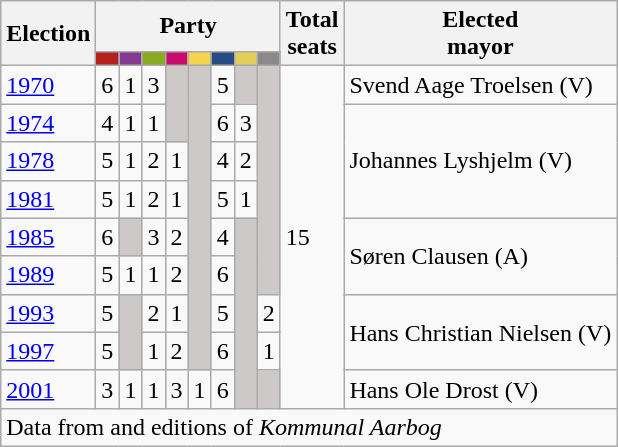<table class="wikitable">
<tr>
<th rowspan="2">Election</th>
<th colspan="8">Party</th>
<th rowspan="2">Total<br>seats</th>
<th rowspan="2">Elected<br>mayor</th>
</tr>
<tr>
<td style="background:#B5211D;"><strong><a href='#'></a></strong></td>
<td style="background:#843A93;"><strong><a href='#'></a></strong></td>
<td style="background:#89A920;"><strong><a href='#'></a></strong></td>
<td style="background:#C9096C;"><strong><a href='#'></a></strong></td>
<td style="background:#F4D44D;"><strong><a href='#'></a></strong></td>
<td style="background:#254C85;"><strong><a href='#'></a></strong></td>
<td style="background:#E3CF57;"><strong><a href='#'></a></strong></td>
<td style="background:#8B8989;"><strong></strong></td>
</tr>
<tr>
<td><a href='#'>1970</a></td>
<td>6</td>
<td>1</td>
<td>3</td>
<td style="background:#CDC9C9;" rowspan=2></td>
<td style="background:#CDC9C9;" rowspan=8></td>
<td>5</td>
<td style="background:#CDC9C9;"></td>
<td style="background:#CDC9C9;" rowspan=6></td>
<td rowspan=9>15</td>
<td>Svend Aage Troelsen (V)</td>
</tr>
<tr>
<td><a href='#'>1974</a></td>
<td>4</td>
<td>1</td>
<td>1</td>
<td>6</td>
<td>3</td>
<td rowspan=3>Johannes Lyshjelm (V)</td>
</tr>
<tr>
<td><a href='#'>1978</a></td>
<td>5</td>
<td>1</td>
<td>2</td>
<td>1</td>
<td>4</td>
<td>2</td>
</tr>
<tr>
<td><a href='#'>1981</a></td>
<td>5</td>
<td>1</td>
<td>2</td>
<td>1</td>
<td>5</td>
<td>1</td>
</tr>
<tr>
<td><a href='#'>1985</a></td>
<td>6</td>
<td style="background:#CDC9C9;"></td>
<td>3</td>
<td>2</td>
<td>4</td>
<td style="background:#CDC9C9;" rowspan=5></td>
<td rowspan=2>Søren Clausen (A)</td>
</tr>
<tr>
<td><a href='#'>1989</a></td>
<td>5</td>
<td>1</td>
<td>1</td>
<td>2</td>
<td>6</td>
</tr>
<tr>
<td><a href='#'>1993</a></td>
<td>5</td>
<td style="background:#CDC9C9;" rowspan=2></td>
<td>2</td>
<td>1</td>
<td>5</td>
<td>2</td>
<td rowspan=2>Hans Christian Nielsen (V)</td>
</tr>
<tr>
<td><a href='#'>1997</a></td>
<td>5</td>
<td>1</td>
<td>2</td>
<td>6</td>
<td>1</td>
</tr>
<tr>
<td><a href='#'>2001</a></td>
<td>3</td>
<td>1</td>
<td>1</td>
<td>3</td>
<td>1</td>
<td>6</td>
<td style="background:#CDC9C9;"></td>
<td>Hans Ole Drost (V)</td>
</tr>
<tr>
<td colspan=14>Data from  and editions of <em>Kommunal Aarbog</em></td>
</tr>
</table>
